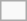<table class="infobox">
<tr>
<td></td>
<td></td>
</tr>
</table>
